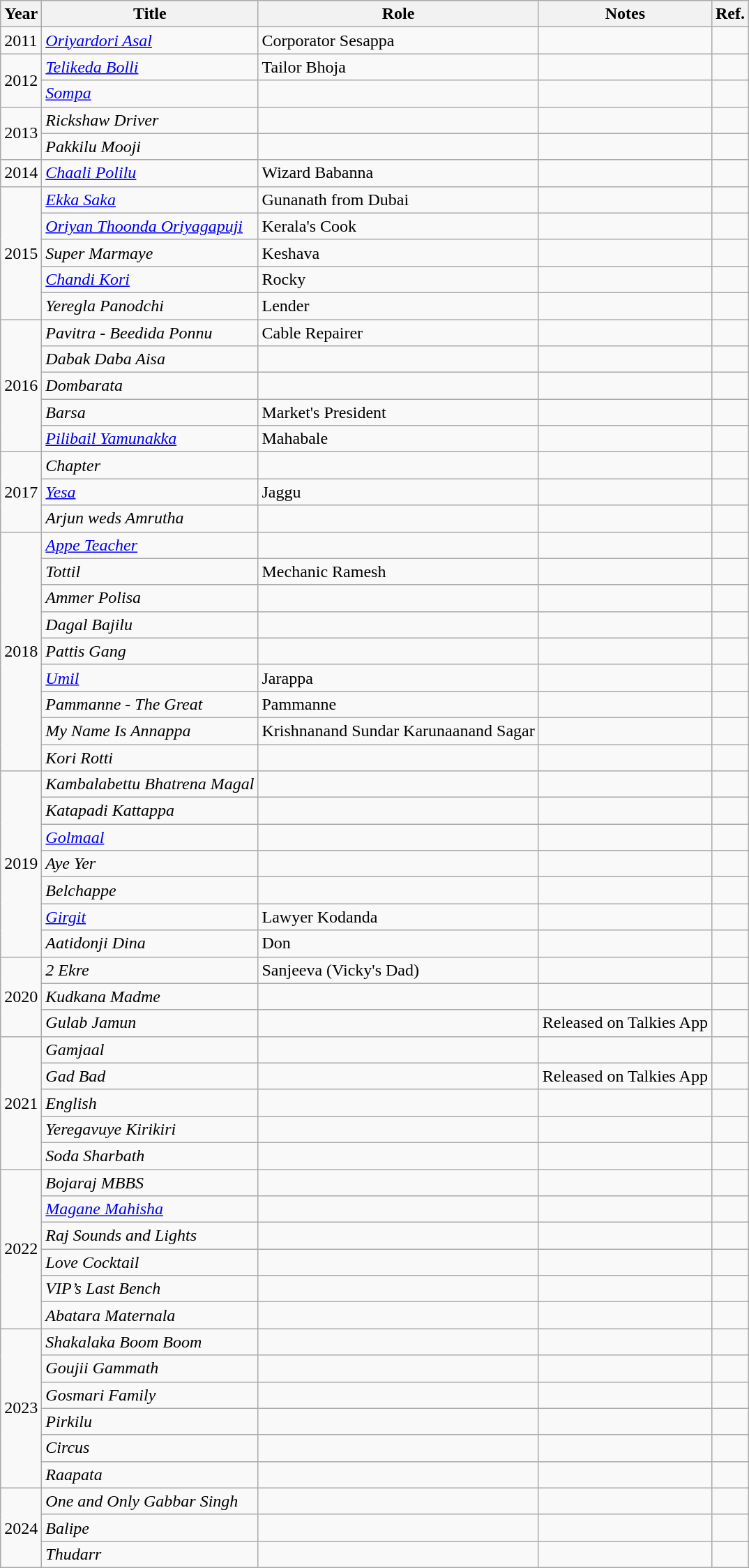<table class="wikitable plainrowheaders unsortable">
<tr>
<th scope="col">Year</th>
<th scope="col">Title</th>
<th scope="col">Role</th>
<th scope="col">Notes</th>
<th scope="col" class="unsortable">Ref.</th>
</tr>
<tr>
<td rowspan="1">2011</td>
<td><em><a href='#'>Oriyardori Asal</a></em></td>
<td>Corporator Sesappa</td>
<td></td>
<td></td>
</tr>
<tr>
<td rowspan="2">2012</td>
<td><em><a href='#'>Telikeda Bolli</a></em></td>
<td>Tailor Bhoja</td>
<td></td>
<td></td>
</tr>
<tr>
<td><em><a href='#'>Sompa</a></em></td>
<td></td>
<td></td>
<td></td>
</tr>
<tr>
<td rowspan="2">2013</td>
<td><em>Rickshaw Driver</em></td>
<td></td>
<td></td>
<td></td>
</tr>
<tr ‌>
<td><em>Pakkilu Mooji</em></td>
<td></td>
<td></td>
<td></td>
</tr>
<tr>
<td rowspan="1">2014</td>
<td><em><a href='#'>Chaali Polilu</a></em></td>
<td>Wizard Babanna</td>
<td></td>
<td></td>
</tr>
<tr>
<td rowspan="5">2015</td>
<td><em><a href='#'>Ekka Saka</a></em></td>
<td>Gunanath from Dubai</td>
<td></td>
<td></td>
</tr>
<tr>
<td><em><a href='#'>Oriyan Thoonda Oriyagapuji</a></em></td>
<td>Kerala's Cook</td>
<td></td>
<td></td>
</tr>
<tr>
<td><em>Super Marmaye</em></td>
<td>Keshava</td>
<td></td>
<td></td>
</tr>
<tr>
<td><em><a href='#'>Chandi Kori</a></em></td>
<td>Rocky</td>
<td></td>
<td></td>
</tr>
<tr>
<td><em>Yeregla Panodchi</em></td>
<td>Lender</td>
<td></td>
<td></td>
</tr>
<tr>
<td rowspan="5">2016</td>
<td><em>Pavitra - Beedida Ponnu</em></td>
<td>Cable Repairer</td>
<td></td>
<td></td>
</tr>
<tr>
<td><em>Dabak Daba Aisa</em></td>
<td></td>
<td></td>
<td></td>
</tr>
<tr>
<td><em>Dombarata</em></td>
<td></td>
<td></td>
<td></td>
</tr>
<tr>
<td><em>Barsa</em></td>
<td>Market's President</td>
<td></td>
<td></td>
</tr>
<tr>
<td><em><a href='#'>Pilibail Yamunakka</a></em></td>
<td>Mahabale</td>
<td></td>
<td></td>
</tr>
<tr>
<td rowspan="3">2017</td>
<td><em>Chapter</em></td>
<td></td>
<td></td>
<td></td>
</tr>
<tr>
<td><em><a href='#'>Yesa</a></em></td>
<td>Jaggu</td>
<td></td>
<td></td>
</tr>
<tr>
<td><em>Arjun weds Amrutha</em></td>
<td></td>
<td></td>
<td></td>
</tr>
<tr>
<td rowspan="9">2018</td>
<td><em><a href='#'>Appe Teacher</a></em></td>
<td></td>
<td></td>
<td></td>
</tr>
<tr>
<td><em>Tottil</em></td>
<td>Mechanic Ramesh</td>
<td></td>
<td></td>
</tr>
<tr>
<td><em>Ammer Polisa</em></td>
<td></td>
<td></td>
<td></td>
</tr>
<tr>
<td><em>Dagal Bajilu</em></td>
<td></td>
<td></td>
<td></td>
</tr>
<tr>
<td><em>Pattis Gang</em></td>
<td></td>
<td></td>
<td></td>
</tr>
<tr>
<td><em><a href='#'>Umil</a></em></td>
<td>Jarappa</td>
<td></td>
<td></td>
</tr>
<tr>
<td><em>Pammanne - The Great‌</em></td>
<td>Pammanne</td>
<td></td>
<td></td>
</tr>
<tr>
<td><em>My Name Is Annappa</em></td>
<td>Krishnanand Sundar Karunaanand Sagar</td>
<td></td>
<td></td>
</tr>
<tr>
<td><em>Kori Rotti</em></td>
<td></td>
<td></td>
<td></td>
</tr>
<tr>
<td rowspan="7">2019</td>
<td><em>Kambalabettu Bhatrena Magal‌</em></td>
<td></td>
<td></td>
<td></td>
</tr>
<tr>
<td><em>Katapadi Kattappa</em></td>
<td></td>
<td></td>
<td></td>
</tr>
<tr>
<td><em><a href='#'>Golmaal</a></em></td>
<td></td>
<td></td>
<td>‌</td>
</tr>
<tr>
<td><em>Aye Yer</em></td>
<td></td>
<td></td>
<td>‌</td>
</tr>
<tr>
<td><em>Belchappe</em></td>
<td></td>
<td></td>
<td></td>
</tr>
<tr>
<td><em><a href='#'>Girgit</a></em></td>
<td>Lawyer Kodanda</td>
<td></td>
<td></td>
</tr>
<tr>
<td><em>Aatidonji Dina</em></td>
<td>Don‌</td>
<td></td>
<td></td>
</tr>
<tr>
<td rowspan="3">2020</td>
<td><em>2 Ekre</em></td>
<td>Sanjeeva (Vicky's Dad)</td>
<td></td>
<td></td>
</tr>
<tr>
<td><em>Kudkana Madme</em></td>
<td></td>
<td></td>
<td></td>
</tr>
<tr>
<td><em>Gulab Jamun</em></td>
<td></td>
<td>Released on Talkies App</td>
<td></td>
</tr>
<tr>
<td rowspan="5">2021</td>
<td><em>Gamjaal</em></td>
<td></td>
<td></td>
<td></td>
</tr>
<tr>
<td><em>Gad Bad</em></td>
<td></td>
<td>Released on Talkies App</td>
<td></td>
</tr>
<tr>
<td><em>English</em></td>
<td></td>
<td></td>
<td></td>
</tr>
<tr>
<td><em>Yeregavuye Kirikiri</em></td>
<td></td>
<td></td>
</tr>
<tr>
<td><em>Soda Sharbath</em></td>
<td></td>
<td></td>
<td></td>
</tr>
<tr>
<td rowspan="6">2022</td>
<td><em>Bojaraj MBBS</em></td>
<td></td>
<td></td>
<td></td>
</tr>
<tr>
<td><em><a href='#'>Magane Mahisha</a></em></td>
<td></td>
<td></td>
<td></td>
</tr>
<tr>
<td><em>Raj Sounds and Lights</em></td>
<td></td>
<td></td>
<td></td>
</tr>
<tr>
<td><em>Love Cocktail</em></td>
<td></td>
<td></td>
<td></td>
</tr>
<tr>
<td><em>VIP’s Last Bench</em></td>
<td></td>
<td></td>
<td></td>
</tr>
<tr>
<td><em>Abatara Maternala</em></td>
<td></td>
<td></td>
<td></td>
</tr>
<tr>
<td rowspan="6">2023</td>
<td><em>Shakalaka Boom Boom</em></td>
<td></td>
<td></td>
<td></td>
</tr>
<tr>
<td><em>Goujii Gammath</em></td>
<td></td>
<td></td>
<td></td>
</tr>
<tr>
<td><em>Gosmari Family</em></td>
<td></td>
<td></td>
<td></td>
</tr>
<tr>
<td><em>Pirkilu</em></td>
<td></td>
<td></td>
<td></td>
</tr>
<tr>
<td><em>Circus</em></td>
<td></td>
<td></td>
<td></td>
</tr>
<tr>
<td><em>Raapata</em></td>
<td></td>
<td></td>
<td></td>
</tr>
<tr>
<td rowspan="3">2024</td>
<td><em>One and Only Gabbar Singh</em></td>
<td></td>
<td></td>
<td></td>
</tr>
<tr>
<td><em>Balipe</em></td>
<td></td>
<td></td>
<td></td>
</tr>
<tr>
<td><em>Thudarr</em></td>
<td></td>
<td></td>
<td></td>
</tr>
</table>
